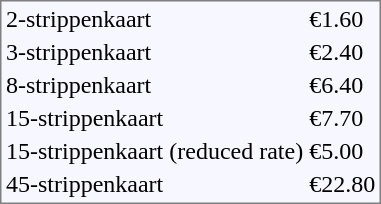<table style="border:1px; border: thin solid grey; background-color:#f7f8ff">
<tr>
<td>2-strippenkaart</td>
<td>€1.60</td>
</tr>
<tr>
<td>3-strippenkaart</td>
<td>€2.40</td>
</tr>
<tr>
<td>8-strippenkaart</td>
<td>€6.40</td>
</tr>
<tr>
<td>15-strippenkaart</td>
<td>€7.70</td>
</tr>
<tr>
<td>15-strippenkaart (reduced rate)</td>
<td>€5.00</td>
</tr>
<tr>
<td>45-strippenkaart</td>
<td>€22.80</td>
</tr>
</table>
